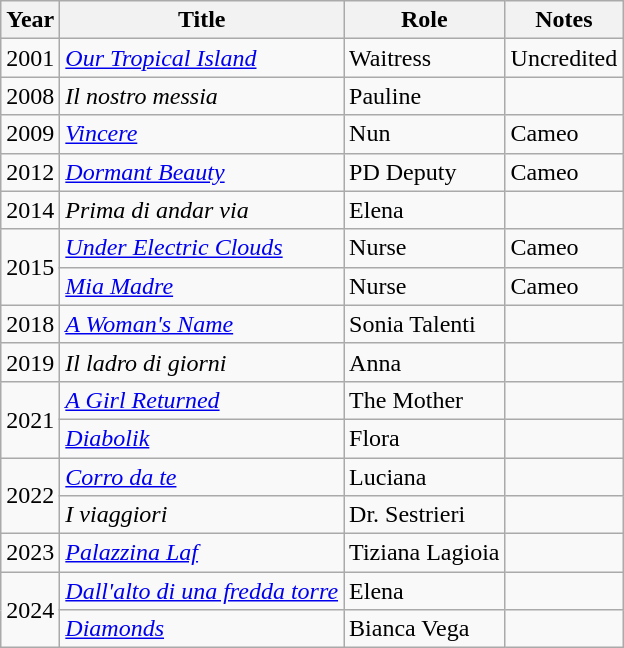<table class="wikitable sortable">
<tr>
<th>Year</th>
<th>Title</th>
<th>Role</th>
<th class="unsortable">Notes</th>
</tr>
<tr>
<td>2001</td>
<td><em><a href='#'>Our Tropical Island</a></em></td>
<td>Waitress</td>
<td>Uncredited</td>
</tr>
<tr>
<td>2008</td>
<td><em>Il nostro messia</em></td>
<td>Pauline</td>
<td></td>
</tr>
<tr>
<td>2009</td>
<td><em><a href='#'>Vincere</a></em></td>
<td>Nun</td>
<td>Cameo</td>
</tr>
<tr>
<td>2012</td>
<td><em><a href='#'>Dormant Beauty</a></em></td>
<td>PD Deputy</td>
<td>Cameo</td>
</tr>
<tr>
<td>2014</td>
<td><em>Prima di andar via</em></td>
<td>Elena</td>
<td></td>
</tr>
<tr>
<td rowspan=2>2015</td>
<td><em><a href='#'>Under Electric Clouds</a></em></td>
<td>Nurse</td>
<td>Cameo</td>
</tr>
<tr>
<td><em><a href='#'>Mia Madre</a></em></td>
<td>Nurse</td>
<td>Cameo</td>
</tr>
<tr>
<td>2018</td>
<td><em><a href='#'>A Woman's Name</a></em></td>
<td>Sonia Talenti</td>
<td></td>
</tr>
<tr>
<td>2019</td>
<td><em>Il ladro di giorni</em></td>
<td>Anna</td>
<td></td>
</tr>
<tr>
<td rowspan=2>2021</td>
<td><em><a href='#'>A Girl Returned</a></em></td>
<td>The Mother</td>
<td></td>
</tr>
<tr>
<td><em><a href='#'>Diabolik</a></em></td>
<td>Flora</td>
<td></td>
</tr>
<tr>
<td rowspan=2>2022</td>
<td><em><a href='#'>Corro da te</a></em></td>
<td>Luciana</td>
<td></td>
</tr>
<tr>
<td><em>I viaggiori</em></td>
<td>Dr. Sestrieri</td>
<td></td>
</tr>
<tr>
<td>2023</td>
<td><em><a href='#'>Palazzina Laf</a></em></td>
<td>Tiziana Lagioia</td>
<td></td>
</tr>
<tr>
<td rowspan=2>2024</td>
<td><em><a href='#'>Dall'alto di una fredda torre</a></em></td>
<td>Elena</td>
<td></td>
</tr>
<tr>
<td><em><a href='#'>Diamonds</a></em></td>
<td>Bianca Vega</td>
<td></td>
</tr>
</table>
